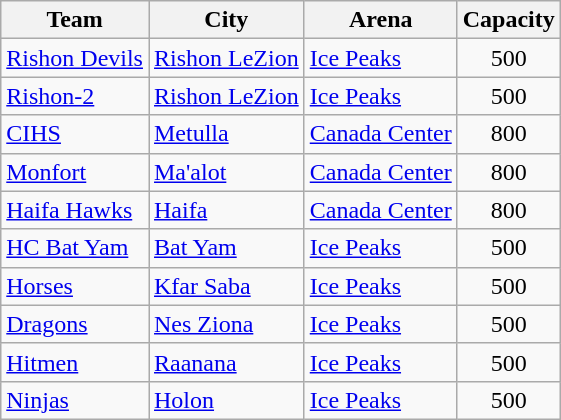<table class="wikitable">
<tr>
<th>Team</th>
<th>City</th>
<th>Arena</th>
<th>Capacity</th>
</tr>
<tr>
<td><a href='#'>Rishon Devils</a></td>
<td><a href='#'>Rishon LeZion</a></td>
<td><a href='#'>Ice Peaks</a></td>
<td style="text-align:center;">500</td>
</tr>
<tr>
<td><a href='#'>Rishon-2</a></td>
<td><a href='#'>Rishon LeZion</a></td>
<td><a href='#'>Ice Peaks</a></td>
<td style="text-align:center;">500</td>
</tr>
<tr>
<td><a href='#'>CIHS</a></td>
<td><a href='#'>Metulla</a></td>
<td><a href='#'>Canada Center</a></td>
<td style="text-align:center;">800</td>
</tr>
<tr>
<td><a href='#'>Monfort</a></td>
<td><a href='#'>Ma'alot</a></td>
<td><a href='#'>Canada Center</a></td>
<td style="text-align:center;">800</td>
</tr>
<tr>
<td><a href='#'>Haifa Hawks</a></td>
<td><a href='#'>Haifa</a></td>
<td><a href='#'>Canada Center</a></td>
<td style="text-align:center;">800</td>
</tr>
<tr>
<td><a href='#'>HC Bat Yam</a></td>
<td><a href='#'>Bat Yam</a></td>
<td><a href='#'>Ice Peaks</a></td>
<td style="text-align:center;">500</td>
</tr>
<tr>
<td><a href='#'>Horses</a></td>
<td><a href='#'>Kfar Saba</a></td>
<td><a href='#'>Ice Peaks</a></td>
<td style="text-align:center;">500</td>
</tr>
<tr>
<td><a href='#'>Dragons</a></td>
<td><a href='#'>Nes Ziona</a></td>
<td><a href='#'>Ice Peaks</a></td>
<td style="text-align:center;">500</td>
</tr>
<tr>
<td><a href='#'>Hitmen</a></td>
<td><a href='#'>Raanana</a></td>
<td><a href='#'>Ice Peaks</a></td>
<td style="text-align:center;">500</td>
</tr>
<tr>
<td><a href='#'>Ninjas</a></td>
<td><a href='#'>Holon</a></td>
<td><a href='#'>Ice Peaks</a></td>
<td style="text-align:center;">500</td>
</tr>
</table>
